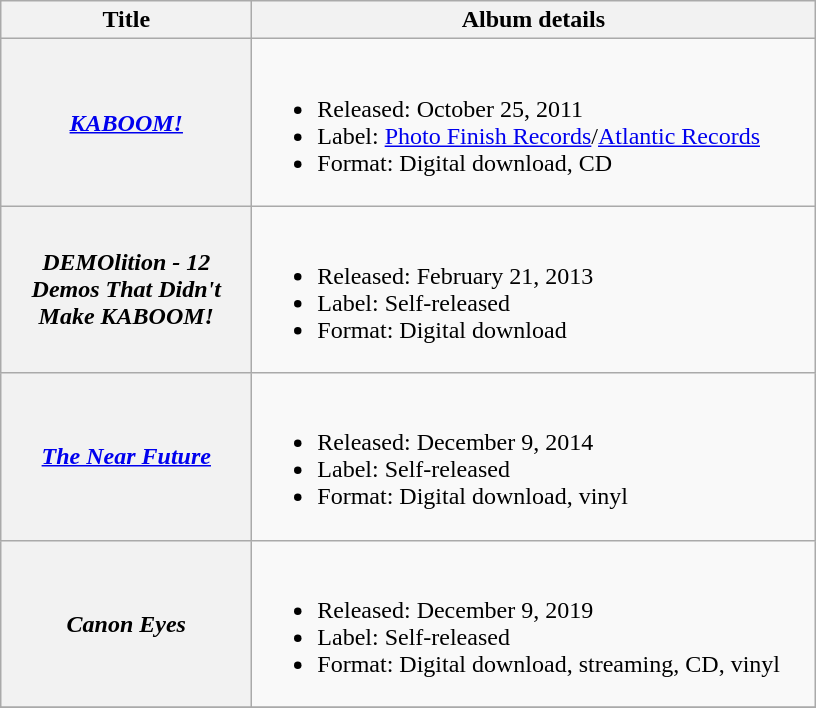<table class="wikitable plainrowheaders">
<tr>
<th scope="col" style="width:10em;">Title</th>
<th scope="col" style="width:23em;">Album details</th>
</tr>
<tr>
<th scope="row"><em><a href='#'>KABOOM!</a></em></th>
<td><br><ul><li>Released: October 25, 2011</li><li>Label: <a href='#'>Photo Finish Records</a>/<a href='#'>Atlantic Records</a></li><li>Format: Digital download, CD</li></ul></td>
</tr>
<tr>
<th scope="row"><em>DEMOlition - 12 Demos That Didn't Make KABOOM!</em></th>
<td><br><ul><li>Released: February 21, 2013</li><li>Label: Self-released</li><li>Format: Digital download</li></ul></td>
</tr>
<tr>
<th scope="row"><em><a href='#'>The Near Future</a></em></th>
<td><br><ul><li>Released: December 9, 2014</li><li>Label: Self-released</li><li>Format: Digital download, vinyl</li></ul></td>
</tr>
<tr>
<th scope="row"><em>Canon Eyes</em></th>
<td><br><ul><li>Released: December 9, 2019</li><li>Label: Self-released</li><li>Format: Digital download, streaming, CD, vinyl</li></ul></td>
</tr>
<tr>
</tr>
</table>
